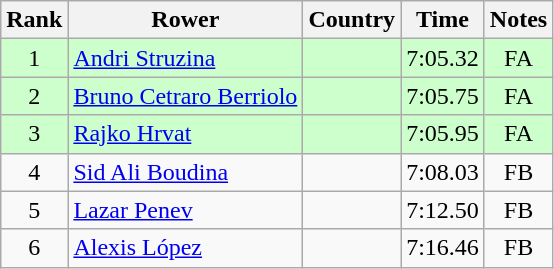<table class="wikitable" style="text-align:center">
<tr>
<th>Rank</th>
<th>Rower</th>
<th>Country</th>
<th>Time</th>
<th>Notes</th>
</tr>
<tr bgcolor=ccffcc>
<td>1</td>
<td align="left"><a href='#'>Andri Struzina</a></td>
<td align="left"></td>
<td>7:05.32</td>
<td>FA</td>
</tr>
<tr bgcolor=ccffcc>
<td>2</td>
<td align="left"><a href='#'>Bruno Cetraro Berriolo</a></td>
<td align="left"></td>
<td>7:05.75</td>
<td>FA</td>
</tr>
<tr bgcolor=ccffcc>
<td>3</td>
<td align="left"><a href='#'>Rajko Hrvat</a></td>
<td align="left"></td>
<td>7:05.95</td>
<td>FA</td>
</tr>
<tr>
<td>4</td>
<td align="left"><a href='#'>Sid Ali Boudina</a></td>
<td align="left"></td>
<td>7:08.03</td>
<td>FB</td>
</tr>
<tr>
<td>5</td>
<td align="left"><a href='#'>Lazar Penev</a></td>
<td align="left"></td>
<td>7:12.50</td>
<td>FB</td>
</tr>
<tr>
<td>6</td>
<td align="left"><a href='#'>Alexis López</a></td>
<td align="left"></td>
<td>7:16.46</td>
<td>FB</td>
</tr>
</table>
